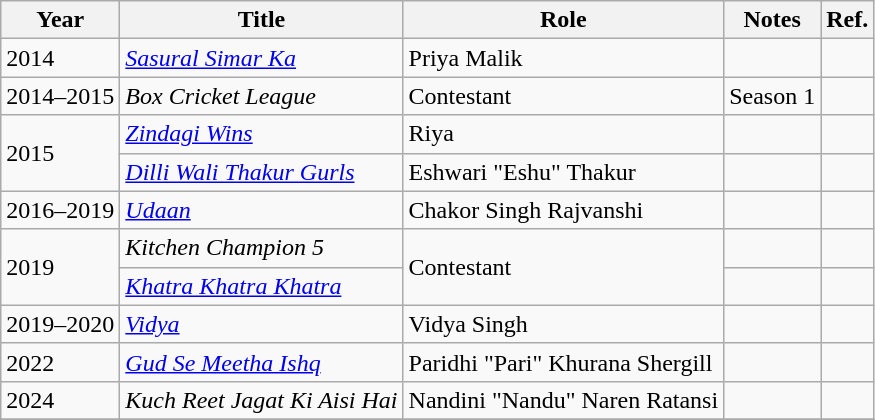<table class="wikitable sortable">
<tr>
<th>Year</th>
<th>Title</th>
<th>Role</th>
<th class="unsortable">Notes</th>
<th class="unsortable">Ref.</th>
</tr>
<tr>
<td>2014</td>
<td><em><a href='#'>Sasural Simar Ka</a></em></td>
<td>Priya Malik</td>
<td></td>
<td></td>
</tr>
<tr>
<td>2014–2015</td>
<td><em>Box Cricket League</em></td>
<td>Contestant</td>
<td>Season 1</td>
<td></td>
</tr>
<tr>
<td rowspan="2">2015</td>
<td><em><a href='#'>Zindagi Wins</a></em></td>
<td>Riya</td>
<td></td>
<td></td>
</tr>
<tr>
<td><em><a href='#'>Dilli Wali Thakur Gurls</a></em></td>
<td>Eshwari "Eshu" Thakur</td>
<td></td>
<td></td>
</tr>
<tr>
<td>2016–2019</td>
<td><em><a href='#'>Udaan</a></em></td>
<td>Chakor Singh Rajvanshi</td>
<td></td>
<td></td>
</tr>
<tr>
<td rowspan="2">2019</td>
<td><em>Kitchen Champion 5</em></td>
<td rowspan="2">Contestant</td>
<td></td>
<td></td>
</tr>
<tr>
<td><em><a href='#'>Khatra Khatra Khatra</a></em></td>
<td></td>
<td></td>
</tr>
<tr>
<td>2019–2020</td>
<td><em><a href='#'>Vidya</a> </em></td>
<td>Vidya Singh</td>
<td></td>
<td></td>
</tr>
<tr>
<td>2022</td>
<td><em><a href='#'>Gud Se Meetha Ishq</a></em></td>
<td>Paridhi "Pari" Khurana Shergill</td>
<td></td>
<td></td>
</tr>
<tr>
<td>2024</td>
<td><em>Kuch Reet Jagat Ki Aisi Hai</em></td>
<td>Nandini "Nandu" Naren Ratansi</td>
<td></td>
<td></td>
</tr>
<tr>
</tr>
</table>
